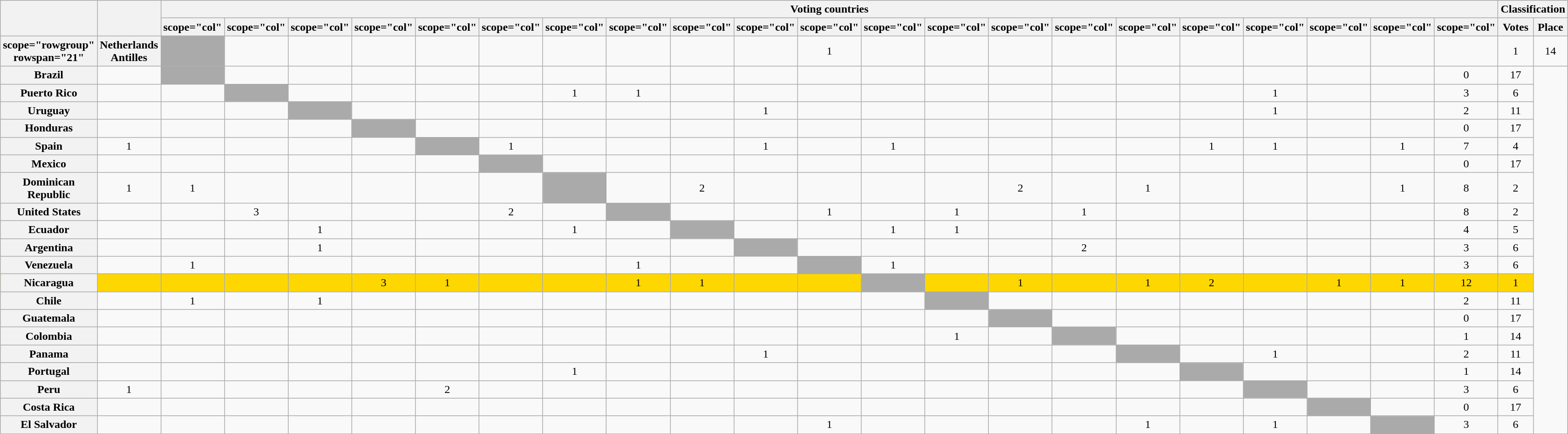<table class="wikitable plainrowheaders" style="text-align: center;">
<tr>
<th rowspan="2"></th>
<th rowspan="2"></th>
<th colspan="21">Voting countries</th>
<th colspan="2">Classification</th>
</tr>
<tr>
<th>scope="col" </th>
<th>scope="col" </th>
<th>scope="col" </th>
<th>scope="col" </th>
<th>scope="col" </th>
<th>scope="col" </th>
<th>scope="col" </th>
<th>scope="col" </th>
<th>scope="col" </th>
<th>scope="col" </th>
<th>scope="col" </th>
<th>scope="col" </th>
<th>scope="col" </th>
<th>scope="col" </th>
<th>scope="col" </th>
<th>scope="col" </th>
<th>scope="col" </th>
<th>scope="col" </th>
<th>scope="col" </th>
<th>scope="col" </th>
<th>scope="col" </th>
<th>Votes</th>
<th>Place</th>
</tr>
<tr>
<th>scope="rowgroup" rowspan="21" </th>
<th scope="row">Netherlands Antilles</th>
<td style="background: #aaa;"></td>
<td></td>
<td></td>
<td></td>
<td></td>
<td></td>
<td></td>
<td></td>
<td></td>
<td></td>
<td>1</td>
<td></td>
<td></td>
<td></td>
<td></td>
<td></td>
<td></td>
<td></td>
<td></td>
<td></td>
<td></td>
<td>1</td>
<td>14</td>
</tr>
<tr>
<th scope="row">Brazil</th>
<td></td>
<td style="background: #aaa;"></td>
<td></td>
<td></td>
<td></td>
<td></td>
<td></td>
<td></td>
<td></td>
<td></td>
<td></td>
<td></td>
<td></td>
<td></td>
<td></td>
<td></td>
<td></td>
<td></td>
<td></td>
<td></td>
<td></td>
<td>0</td>
<td>17</td>
</tr>
<tr>
<th scope="row">Puerto Rico</th>
<td></td>
<td></td>
<td style="background: #aaa;"></td>
<td></td>
<td></td>
<td></td>
<td></td>
<td>1</td>
<td>1</td>
<td></td>
<td></td>
<td></td>
<td></td>
<td></td>
<td></td>
<td></td>
<td></td>
<td></td>
<td>1</td>
<td></td>
<td></td>
<td>3</td>
<td>6</td>
</tr>
<tr>
<th scope="row">Uruguay</th>
<td></td>
<td></td>
<td></td>
<td style="background: #aaa;"></td>
<td></td>
<td></td>
<td></td>
<td></td>
<td></td>
<td></td>
<td>1</td>
<td></td>
<td></td>
<td></td>
<td></td>
<td></td>
<td></td>
<td></td>
<td>1</td>
<td></td>
<td></td>
<td>2</td>
<td>11</td>
</tr>
<tr>
<th scope="row">Honduras</th>
<td></td>
<td></td>
<td></td>
<td></td>
<td style="background: #aaa;"></td>
<td></td>
<td></td>
<td></td>
<td></td>
<td></td>
<td></td>
<td></td>
<td></td>
<td></td>
<td></td>
<td></td>
<td></td>
<td></td>
<td></td>
<td></td>
<td></td>
<td>0</td>
<td>17</td>
</tr>
<tr>
<th scope="row">Spain</th>
<td>1</td>
<td></td>
<td></td>
<td></td>
<td></td>
<td style="background: #aaa;"></td>
<td>1</td>
<td></td>
<td></td>
<td></td>
<td>1</td>
<td></td>
<td>1</td>
<td></td>
<td></td>
<td></td>
<td></td>
<td>1</td>
<td>1</td>
<td></td>
<td>1</td>
<td>7</td>
<td>4</td>
</tr>
<tr>
<th scope="row">Mexico</th>
<td></td>
<td></td>
<td></td>
<td></td>
<td></td>
<td></td>
<td style="background: #aaa;"></td>
<td></td>
<td></td>
<td></td>
<td></td>
<td></td>
<td></td>
<td></td>
<td></td>
<td></td>
<td></td>
<td></td>
<td></td>
<td></td>
<td></td>
<td>0</td>
<td>17</td>
</tr>
<tr>
<th scope="row">Dominican Republic</th>
<td>1</td>
<td>1</td>
<td></td>
<td></td>
<td></td>
<td></td>
<td></td>
<td style="background: #aaa;"></td>
<td></td>
<td>2</td>
<td></td>
<td></td>
<td></td>
<td></td>
<td>2</td>
<td></td>
<td>1</td>
<td></td>
<td></td>
<td></td>
<td>1</td>
<td>8</td>
<td>2</td>
</tr>
<tr>
<th scope="row">United States</th>
<td></td>
<td></td>
<td>3</td>
<td></td>
<td></td>
<td></td>
<td>2</td>
<td></td>
<td style="background: #aaa;"></td>
<td></td>
<td></td>
<td>1</td>
<td></td>
<td>1</td>
<td></td>
<td>1</td>
<td></td>
<td></td>
<td></td>
<td></td>
<td></td>
<td>8</td>
<td>2</td>
</tr>
<tr>
<th scope="row">Ecuador</th>
<td></td>
<td></td>
<td></td>
<td>1</td>
<td></td>
<td></td>
<td></td>
<td>1</td>
<td></td>
<td style="background: #aaa;"></td>
<td></td>
<td></td>
<td>1</td>
<td>1</td>
<td></td>
<td></td>
<td></td>
<td></td>
<td></td>
<td></td>
<td></td>
<td>4</td>
<td>5</td>
</tr>
<tr>
<th scope="row">Argentina</th>
<td></td>
<td></td>
<td></td>
<td>1</td>
<td></td>
<td></td>
<td></td>
<td></td>
<td></td>
<td></td>
<td style="background: #aaa;"></td>
<td></td>
<td></td>
<td></td>
<td></td>
<td>2</td>
<td></td>
<td></td>
<td></td>
<td></td>
<td></td>
<td>3</td>
<td>6</td>
</tr>
<tr>
<th scope="row">Venezuela</th>
<td></td>
<td>1</td>
<td></td>
<td></td>
<td></td>
<td></td>
<td></td>
<td></td>
<td>1</td>
<td></td>
<td></td>
<td style="background: #aaa;"></td>
<td>1</td>
<td></td>
<td></td>
<td></td>
<td></td>
<td></td>
<td></td>
<td></td>
<td></td>
<td>3</td>
<td>6</td>
</tr>
<tr bgcolor="gold">
<th scope="row">Nicaragua</th>
<td></td>
<td></td>
<td></td>
<td></td>
<td>3</td>
<td>1</td>
<td></td>
<td></td>
<td>1</td>
<td>1</td>
<td></td>
<td></td>
<td style="background: #aaa;"></td>
<td></td>
<td>1</td>
<td></td>
<td>1</td>
<td>2</td>
<td></td>
<td>1</td>
<td>1</td>
<td>12</td>
<td>1</td>
</tr>
<tr>
<th scope="row">Chile</th>
<td></td>
<td>1</td>
<td></td>
<td>1</td>
<td></td>
<td></td>
<td></td>
<td></td>
<td></td>
<td></td>
<td></td>
<td></td>
<td></td>
<td style="background: #aaa;"></td>
<td></td>
<td></td>
<td></td>
<td></td>
<td></td>
<td></td>
<td></td>
<td>2</td>
<td>11</td>
</tr>
<tr>
<th scope="row">Guatemala</th>
<td></td>
<td></td>
<td></td>
<td></td>
<td></td>
<td></td>
<td></td>
<td></td>
<td></td>
<td></td>
<td></td>
<td></td>
<td></td>
<td></td>
<td style="background: #aaa;"></td>
<td></td>
<td></td>
<td></td>
<td></td>
<td></td>
<td></td>
<td>0</td>
<td>17</td>
</tr>
<tr>
<th scope="row">Colombia</th>
<td></td>
<td></td>
<td></td>
<td></td>
<td></td>
<td></td>
<td></td>
<td></td>
<td></td>
<td></td>
<td></td>
<td></td>
<td></td>
<td>1</td>
<td></td>
<td style="background: #aaa;"></td>
<td></td>
<td></td>
<td></td>
<td></td>
<td></td>
<td>1</td>
<td>14</td>
</tr>
<tr>
<th scope="row">Panama</th>
<td></td>
<td></td>
<td></td>
<td></td>
<td></td>
<td></td>
<td></td>
<td></td>
<td></td>
<td></td>
<td>1</td>
<td></td>
<td></td>
<td></td>
<td></td>
<td></td>
<td style="background: #aaa;"></td>
<td></td>
<td>1</td>
<td></td>
<td></td>
<td>2</td>
<td>11</td>
</tr>
<tr>
<th scope="row">Portugal</th>
<td></td>
<td></td>
<td></td>
<td></td>
<td></td>
<td></td>
<td></td>
<td>1</td>
<td></td>
<td></td>
<td></td>
<td></td>
<td></td>
<td></td>
<td></td>
<td></td>
<td></td>
<td style="background: #aaa;"></td>
<td></td>
<td></td>
<td></td>
<td>1</td>
<td>14</td>
</tr>
<tr>
<th scope="row">Peru</th>
<td>1</td>
<td></td>
<td></td>
<td></td>
<td></td>
<td>2</td>
<td></td>
<td></td>
<td></td>
<td></td>
<td></td>
<td></td>
<td></td>
<td></td>
<td></td>
<td></td>
<td></td>
<td></td>
<td style="background: #aaa;"></td>
<td></td>
<td></td>
<td>3</td>
<td>6</td>
</tr>
<tr>
<th scope="row">Costa Rica</th>
<td></td>
<td></td>
<td></td>
<td></td>
<td></td>
<td></td>
<td></td>
<td></td>
<td></td>
<td></td>
<td></td>
<td></td>
<td></td>
<td></td>
<td></td>
<td></td>
<td></td>
<td></td>
<td></td>
<td style="background: #aaa;"></td>
<td></td>
<td>0</td>
<td>17</td>
</tr>
<tr>
<th scope="row">El Salvador</th>
<td></td>
<td></td>
<td></td>
<td></td>
<td></td>
<td></td>
<td></td>
<td></td>
<td></td>
<td></td>
<td></td>
<td>1</td>
<td></td>
<td></td>
<td></td>
<td></td>
<td>1</td>
<td></td>
<td>1</td>
<td></td>
<td style="background: #aaa;"></td>
<td>3</td>
<td>6</td>
</tr>
</table>
